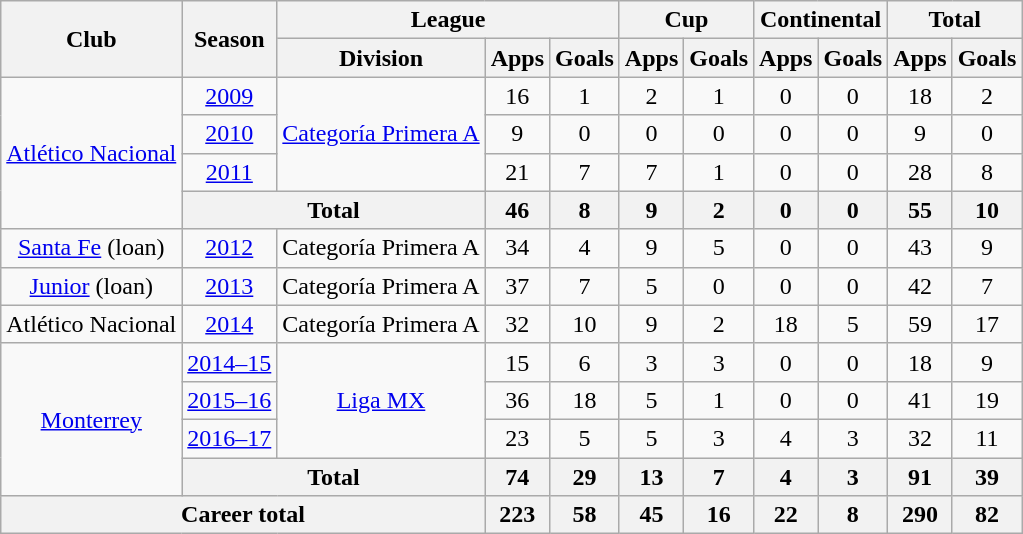<table class="wikitable" style="text-align:center">
<tr>
<th rowspan="2">Club</th>
<th rowspan="2">Season</th>
<th colspan="3">League</th>
<th colspan="2">Cup</th>
<th colspan="2">Continental</th>
<th colspan="2">Total</th>
</tr>
<tr>
<th>Division</th>
<th>Apps</th>
<th>Goals</th>
<th>Apps</th>
<th>Goals</th>
<th>Apps</th>
<th>Goals</th>
<th>Apps</th>
<th>Goals</th>
</tr>
<tr>
<td rowspan="4"><a href='#'>Atlético Nacional</a></td>
<td><a href='#'>2009</a></td>
<td rowspan="3"><a href='#'>Categoría Primera A</a></td>
<td>16</td>
<td>1</td>
<td>2</td>
<td>1</td>
<td>0</td>
<td>0</td>
<td>18</td>
<td>2</td>
</tr>
<tr>
<td><a href='#'>2010</a></td>
<td>9</td>
<td>0</td>
<td>0</td>
<td>0</td>
<td>0</td>
<td>0</td>
<td>9</td>
<td>0</td>
</tr>
<tr>
<td><a href='#'>2011</a></td>
<td>21</td>
<td>7</td>
<td>7</td>
<td>1</td>
<td>0</td>
<td>0</td>
<td>28</td>
<td>8</td>
</tr>
<tr>
<th colspan="2">Total</th>
<th>46</th>
<th>8</th>
<th>9</th>
<th>2</th>
<th>0</th>
<th>0</th>
<th>55</th>
<th>10</th>
</tr>
<tr>
<td><a href='#'>Santa Fe</a> (loan)</td>
<td><a href='#'>2012</a></td>
<td>Categoría Primera A</td>
<td>34</td>
<td>4</td>
<td>9</td>
<td>5</td>
<td>0</td>
<td>0</td>
<td>43</td>
<td>9</td>
</tr>
<tr>
<td><a href='#'>Junior</a> (loan)</td>
<td><a href='#'>2013</a></td>
<td>Categoría Primera A</td>
<td>37</td>
<td>7</td>
<td>5</td>
<td>0</td>
<td>0</td>
<td>0</td>
<td>42</td>
<td>7</td>
</tr>
<tr>
<td>Atlético Nacional</td>
<td><a href='#'>2014</a></td>
<td>Categoría Primera A</td>
<td>32</td>
<td>10</td>
<td>9</td>
<td>2</td>
<td>18</td>
<td>5</td>
<td>59</td>
<td>17</td>
</tr>
<tr>
<td rowspan="4"><a href='#'>Monterrey</a></td>
<td><a href='#'>2014–15</a></td>
<td rowspan="3"><a href='#'>Liga MX</a></td>
<td>15</td>
<td>6</td>
<td>3</td>
<td>3</td>
<td>0</td>
<td>0</td>
<td>18</td>
<td>9</td>
</tr>
<tr>
<td><a href='#'>2015–16</a></td>
<td>36</td>
<td>18</td>
<td>5</td>
<td>1</td>
<td>0</td>
<td>0</td>
<td>41</td>
<td>19</td>
</tr>
<tr>
<td><a href='#'>2016–17</a></td>
<td>23</td>
<td>5</td>
<td>5</td>
<td>3</td>
<td>4</td>
<td>3</td>
<td>32</td>
<td>11</td>
</tr>
<tr>
<th colspan="2">Total</th>
<th>74</th>
<th>29</th>
<th>13</th>
<th>7</th>
<th>4</th>
<th>3</th>
<th>91</th>
<th>39</th>
</tr>
<tr>
<th colspan="3">Career total</th>
<th>223</th>
<th>58</th>
<th>45</th>
<th>16</th>
<th>22</th>
<th>8</th>
<th>290</th>
<th>82</th>
</tr>
</table>
